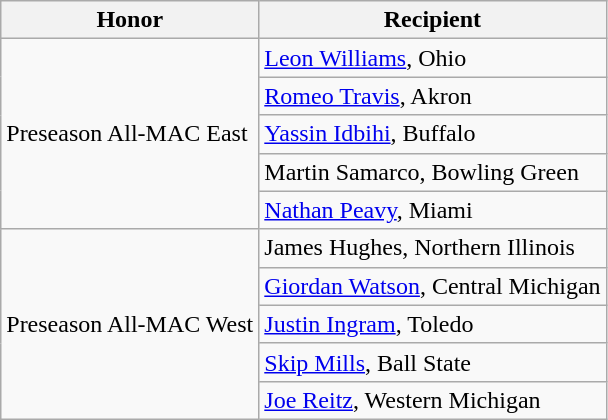<table class="wikitable" border="1">
<tr>
<th>Honor</th>
<th>Recipient</th>
</tr>
<tr>
<td rowspan=5 valign=middle>Preseason All-MAC East</td>
<td><a href='#'>Leon Williams</a>, Ohio</td>
</tr>
<tr>
<td><a href='#'>Romeo Travis</a>, Akron</td>
</tr>
<tr>
<td><a href='#'>Yassin Idbihi</a>, Buffalo</td>
</tr>
<tr>
<td>Martin Samarco, Bowling Green</td>
</tr>
<tr>
<td><a href='#'>Nathan Peavy</a>, Miami</td>
</tr>
<tr>
<td rowspan=6 valign=middle>Preseason All-MAC West</td>
<td>James Hughes, Northern Illinois</td>
</tr>
<tr>
<td><a href='#'>Giordan Watson</a>, Central Michigan</td>
</tr>
<tr>
<td><a href='#'>Justin Ingram</a>, Toledo</td>
</tr>
<tr>
<td><a href='#'>Skip Mills</a>, Ball State</td>
</tr>
<tr>
<td><a href='#'>Joe Reitz</a>, Western Michigan</td>
</tr>
</table>
